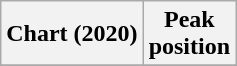<table class="wikitable sortable plainrowheaders" style="text-align:center">
<tr>
<th scope="col">Chart (2020)</th>
<th scope="col">Peak<br>position</th>
</tr>
<tr>
</tr>
</table>
